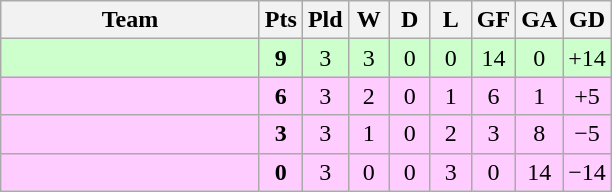<table class="wikitable" style="text-align: center;">
<tr>
<th width=165>Team</th>
<th width=20>Pts</th>
<th width=20>Pld</th>
<th width=20>W</th>
<th width=20>D</th>
<th width=20>L</th>
<th width=20>GF</th>
<th width=20>GA</th>
<th width=20>GD</th>
</tr>
<tr bgcolor=#ccffcc>
<td style="text-align:left;"></td>
<td><strong>9</strong></td>
<td>3</td>
<td>3</td>
<td>0</td>
<td>0</td>
<td>14</td>
<td>0</td>
<td>+14</td>
</tr>
<tr style="background:#ffccff;">
<td style="text-align:left;"></td>
<td><strong>6</strong></td>
<td>3</td>
<td>2</td>
<td>0</td>
<td>1</td>
<td>6</td>
<td>1</td>
<td>+5</td>
</tr>
<tr style="background:#ffccff;">
<td style="text-align:left;"></td>
<td><strong>3</strong></td>
<td>3</td>
<td>1</td>
<td>0</td>
<td>2</td>
<td>3</td>
<td>8</td>
<td>−5</td>
</tr>
<tr style="background:#ffccff;">
<td style="text-align:left;"></td>
<td><strong>0</strong></td>
<td>3</td>
<td>0</td>
<td>0</td>
<td>3</td>
<td>0</td>
<td>14</td>
<td>−14</td>
</tr>
</table>
